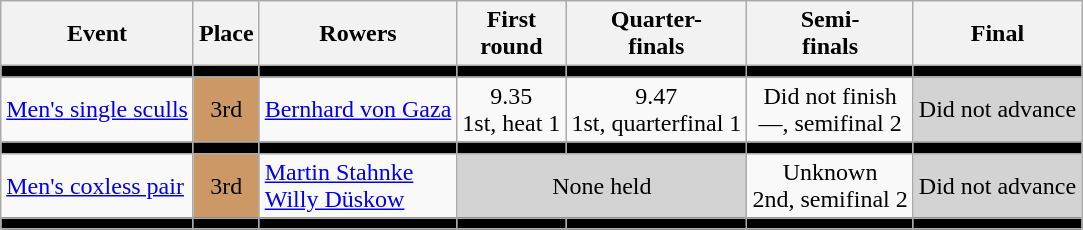<table class=wikitable>
<tr>
<th>Event</th>
<th>Place</th>
<th>Rowers</th>
<th>First <br> round</th>
<th>Quarter-<br>finals</th>
<th>Semi-<br>finals</th>
<th>Final</th>
</tr>
<tr bgcolor=black>
<td></td>
<td></td>
<td></td>
<td></td>
<td></td>
<td></td>
<td></td>
</tr>
<tr align=center>
<td align=left><a href='#'>Men's single sculls</a></td>
<td bgcolor=cc9966>3rd</td>
<td align=left><a href='#'>Bernhard von Gaza</a></td>
<td>9.35 <br> 1st, heat 1</td>
<td>9.47 <br> 1st, quarterfinal 1</td>
<td>Did not finish <br> —, semifinal 2</td>
<td bgcolor=lightgray>Did not advance</td>
</tr>
<tr bgcolor=black>
<td></td>
<td></td>
<td></td>
<td></td>
<td></td>
<td></td>
<td></td>
</tr>
<tr align=center>
<td align=left><a href='#'>Men's coxless pair</a></td>
<td bgcolor=cc9966>3rd</td>
<td align=left><a href='#'>Martin Stahnke</a> <br> <a href='#'>Willy Düskow</a></td>
<td colspan=2 bgcolor=lightgray>None held</td>
<td>Unknown <br> 2nd, semifinal 2</td>
<td bgcolor=lightgray>Did not advance</td>
</tr>
<tr bgcolor=black>
<td></td>
<td></td>
<td></td>
<td></td>
<td></td>
<td></td>
<td></td>
</tr>
</table>
